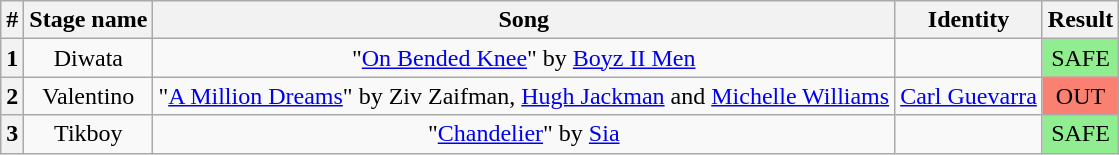<table class="wikitable" style="text-align: center;">
<tr>
<th>#</th>
<th>Stage name</th>
<th>Song</th>
<th>Identity</th>
<th>Result</th>
</tr>
<tr>
<th>1</th>
<td>Diwata</td>
<td>"<a href='#'>On Bended Knee</a>" by <a href='#'>Boyz II Men</a></td>
<td></td>
<td style="background:lightgreen;">SAFE</td>
</tr>
<tr>
<th>2</th>
<td>Valentino</td>
<td>"<a href='#'>A Million Dreams</a>" by Ziv Zaifman, <a href='#'>Hugh Jackman</a> and <a href='#'>Michelle Williams</a></td>
<td><a href='#'>Carl Guevarra</a></td>
<td style="background:salmon;">OUT</td>
</tr>
<tr>
<th>3</th>
<td>Tikboy</td>
<td>"<a href='#'>Chandelier</a>" by <a href='#'>Sia</a></td>
<td></td>
<td style="background:lightgreen;">SAFE</td>
</tr>
</table>
